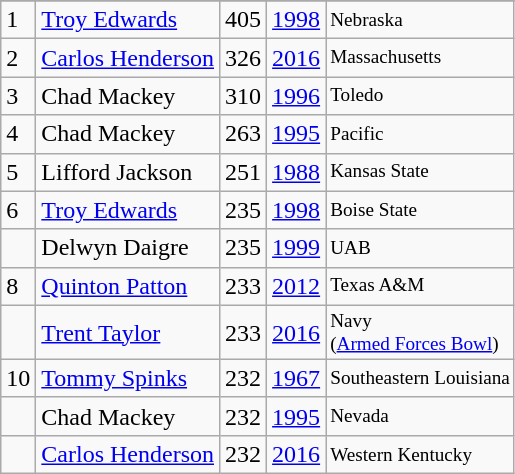<table class="wikitable">
<tr>
</tr>
<tr>
<td>1</td>
<td><a href='#'>Troy Edwards</a></td>
<td>405</td>
<td><a href='#'>1998</a></td>
<td style="font-size:80%;">Nebraska</td>
</tr>
<tr>
<td>2</td>
<td><a href='#'>Carlos Henderson</a></td>
<td>326</td>
<td><a href='#'>2016</a></td>
<td style="font-size:80%;">Massachusetts</td>
</tr>
<tr>
<td>3</td>
<td>Chad Mackey</td>
<td>310</td>
<td><a href='#'>1996</a></td>
<td style="font-size:80%;">Toledo</td>
</tr>
<tr>
<td>4</td>
<td>Chad Mackey</td>
<td>263</td>
<td><a href='#'>1995</a></td>
<td style="font-size:80%;">Pacific</td>
</tr>
<tr>
<td>5</td>
<td>Lifford Jackson</td>
<td>251</td>
<td><a href='#'>1988</a></td>
<td style="font-size:80%;">Kansas State</td>
</tr>
<tr>
<td>6</td>
<td><a href='#'>Troy Edwards</a></td>
<td>235</td>
<td><a href='#'>1998</a></td>
<td style="font-size:80%;">Boise State</td>
</tr>
<tr>
<td></td>
<td>Delwyn Daigre</td>
<td>235</td>
<td><a href='#'>1999</a></td>
<td style="font-size:80%;">UAB</td>
</tr>
<tr>
<td>8</td>
<td><a href='#'>Quinton Patton</a></td>
<td>233</td>
<td><a href='#'>2012</a></td>
<td style="font-size:80%;">Texas A&M</td>
</tr>
<tr>
<td></td>
<td><a href='#'>Trent Taylor</a></td>
<td>233</td>
<td><a href='#'>2016</a></td>
<td style="font-size:80%;">Navy<br>(<a href='#'>Armed Forces Bowl</a>)</td>
</tr>
<tr>
<td>10</td>
<td><a href='#'>Tommy Spinks</a></td>
<td>232</td>
<td><a href='#'>1967</a></td>
<td style="font-size:80%;">Southeastern Louisiana</td>
</tr>
<tr>
<td></td>
<td>Chad Mackey</td>
<td>232</td>
<td><a href='#'>1995</a></td>
<td style="font-size:80%;">Nevada</td>
</tr>
<tr>
<td></td>
<td><a href='#'>Carlos Henderson</a></td>
<td>232</td>
<td><a href='#'>2016</a></td>
<td style="font-size:80%;">Western Kentucky</td>
</tr>
</table>
